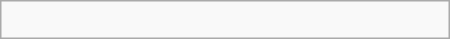<table class="wikitable" border="1" width=300px align="right">
<tr>
<td><br></td>
</tr>
</table>
